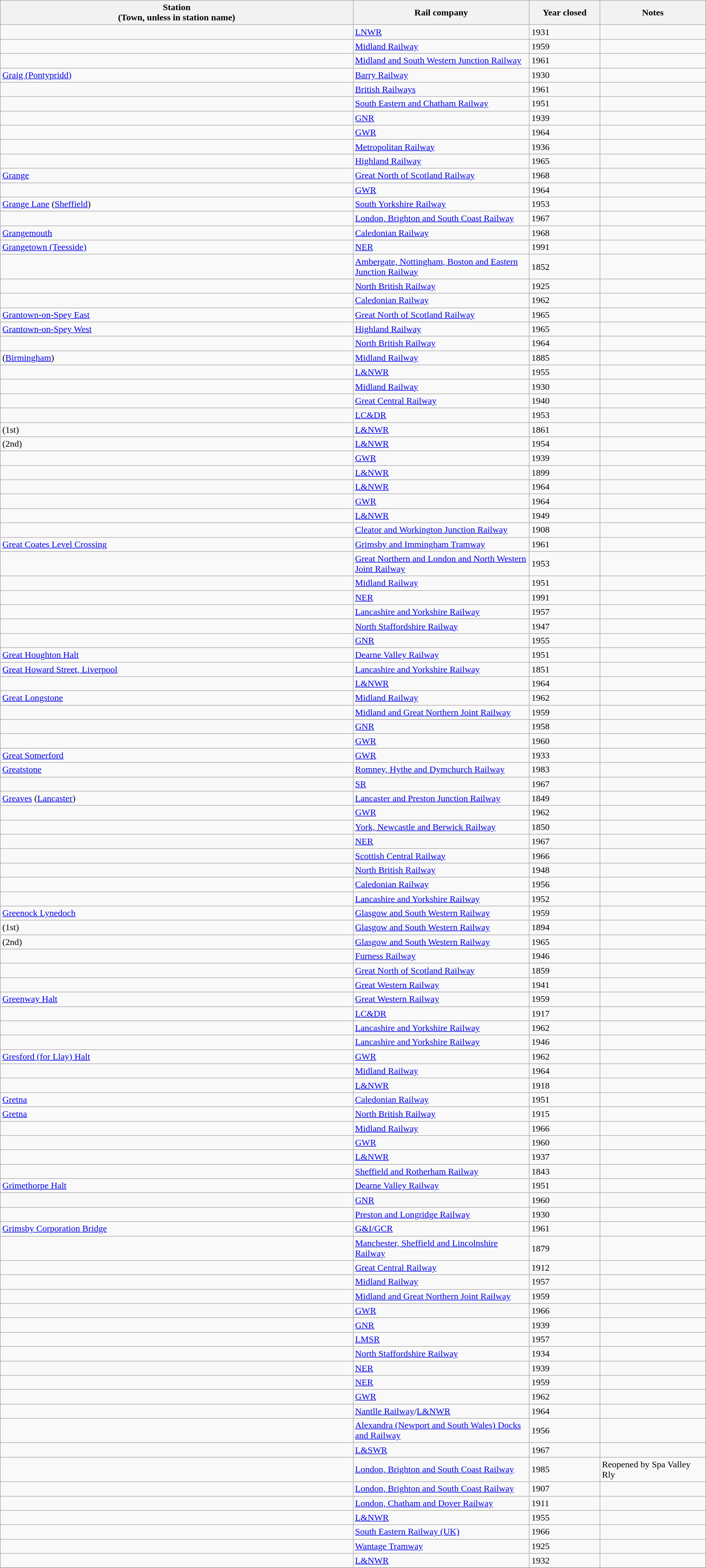<table class="wikitable sortable">
<tr>
<th style="width:50%">Station<br>(Town, unless in station name)</th>
<th style="width:25%">Rail company</th>
<th style="width:10%">Year closed</th>
<th style="width:20%">Notes</th>
</tr>
<tr>
<td></td>
<td><a href='#'>LNWR</a></td>
<td>1931</td>
<td></td>
</tr>
<tr>
<td></td>
<td><a href='#'>Midland Railway</a></td>
<td>1959</td>
<td></td>
</tr>
<tr>
<td></td>
<td><a href='#'>Midland and South Western Junction Railway</a></td>
<td>1961</td>
<td></td>
</tr>
<tr>
<td><a href='#'>Graig (Pontypridd)</a></td>
<td><a href='#'>Barry Railway</a></td>
<td>1930</td>
<td></td>
</tr>
<tr>
<td></td>
<td><a href='#'>British Railways</a></td>
<td>1961</td>
<td></td>
</tr>
<tr>
<td></td>
<td><a href='#'>South Eastern and Chatham Railway</a></td>
<td>1951</td>
<td></td>
</tr>
<tr>
<td></td>
<td><a href='#'>GNR</a></td>
<td>1939</td>
<td></td>
</tr>
<tr>
<td></td>
<td><a href='#'>GWR</a></td>
<td>1964</td>
<td></td>
</tr>
<tr>
<td></td>
<td><a href='#'>Metropolitan Railway</a></td>
<td>1936</td>
<td></td>
</tr>
<tr>
<td></td>
<td><a href='#'>Highland Railway</a></td>
<td>1965</td>
<td></td>
</tr>
<tr>
<td><a href='#'>Grange</a></td>
<td><a href='#'>Great North of Scotland Railway</a></td>
<td>1968</td>
<td></td>
</tr>
<tr>
<td></td>
<td><a href='#'>GWR</a></td>
<td>1964</td>
<td></td>
</tr>
<tr>
<td><a href='#'>Grange Lane</a> (<a href='#'>Sheffield</a>)</td>
<td><a href='#'>South Yorkshire Railway</a></td>
<td>1953</td>
<td></td>
</tr>
<tr>
<td></td>
<td><a href='#'>London, Brighton and South Coast Railway</a></td>
<td>1967</td>
<td></td>
</tr>
<tr>
<td><a href='#'>Grangemouth</a></td>
<td><a href='#'>Caledonian Railway</a></td>
<td>1968</td>
<td></td>
</tr>
<tr>
<td><a href='#'>Grangetown (Teesside)</a></td>
<td><a href='#'>NER</a></td>
<td>1991</td>
<td></td>
</tr>
<tr>
<td></td>
<td><a href='#'>Ambergate, Nottingham, Boston and Eastern Junction Railway</a></td>
<td>1852</td>
<td></td>
</tr>
<tr>
<td></td>
<td><a href='#'>North British Railway</a></td>
<td>1925</td>
<td></td>
</tr>
<tr>
<td></td>
<td><a href='#'>Caledonian Railway</a></td>
<td>1962</td>
<td></td>
</tr>
<tr>
<td><a href='#'>Grantown-on-Spey East</a></td>
<td><a href='#'>Great North of Scotland Railway</a></td>
<td>1965</td>
<td></td>
</tr>
<tr>
<td><a href='#'>Grantown-on-Spey West</a></td>
<td><a href='#'>Highland Railway</a></td>
<td>1965</td>
<td></td>
</tr>
<tr>
<td></td>
<td><a href='#'>North British Railway</a></td>
<td>1964</td>
<td></td>
</tr>
<tr>
<td> (<a href='#'>Birmingham</a>)</td>
<td><a href='#'>Midland Railway</a></td>
<td>1885</td>
<td></td>
</tr>
<tr>
<td></td>
<td><a href='#'>L&NWR</a></td>
<td>1955</td>
<td></td>
</tr>
<tr>
<td></td>
<td><a href='#'>Midland Railway</a></td>
<td>1930</td>
<td></td>
</tr>
<tr>
<td></td>
<td><a href='#'>Great Central Railway</a></td>
<td>1940</td>
<td></td>
</tr>
<tr>
<td></td>
<td><a href='#'>LC&DR</a></td>
<td>1953</td>
<td></td>
</tr>
<tr>
<td> (1st)</td>
<td><a href='#'>L&NWR</a></td>
<td>1861</td>
<td></td>
</tr>
<tr>
<td> (2nd)</td>
<td><a href='#'>L&NWR</a></td>
<td>1954</td>
<td></td>
</tr>
<tr>
<td></td>
<td><a href='#'>GWR</a></td>
<td>1939</td>
<td></td>
</tr>
<tr>
<td></td>
<td><a href='#'>L&NWR</a></td>
<td>1899</td>
<td></td>
</tr>
<tr>
<td></td>
<td><a href='#'>L&NWR</a></td>
<td>1964</td>
<td></td>
</tr>
<tr>
<td></td>
<td><a href='#'>GWR</a></td>
<td>1964</td>
<td></td>
</tr>
<tr>
<td></td>
<td><a href='#'>L&NWR</a></td>
<td>1949</td>
<td></td>
</tr>
<tr>
<td></td>
<td><a href='#'>Cleator and Workington Junction Railway</a></td>
<td>1908</td>
<td></td>
</tr>
<tr>
<td><a href='#'>Great Coates Level Crossing</a></td>
<td><a href='#'>Grimsby and Immingham Tramway</a></td>
<td>1961</td>
<td></td>
</tr>
<tr>
<td></td>
<td><a href='#'>Great Northern and London and North Western Joint Railway</a></td>
<td>1953</td>
<td></td>
</tr>
<tr>
<td></td>
<td><a href='#'>Midland Railway</a></td>
<td>1951</td>
<td></td>
</tr>
<tr>
<td></td>
<td><a href='#'>NER</a></td>
<td>1991</td>
<td></td>
</tr>
<tr>
<td></td>
<td><a href='#'>Lancashire and Yorkshire Railway</a></td>
<td>1957</td>
<td></td>
</tr>
<tr>
<td></td>
<td><a href='#'>North Staffordshire Railway</a></td>
<td>1947</td>
<td></td>
</tr>
<tr>
<td></td>
<td><a href='#'>GNR</a></td>
<td>1955</td>
<td></td>
</tr>
<tr>
<td><a href='#'>Great Houghton Halt</a></td>
<td><a href='#'>Dearne Valley Railway</a></td>
<td>1951</td>
<td></td>
</tr>
<tr>
<td><a href='#'>Great Howard Street, Liverpool</a></td>
<td><a href='#'>Lancashire and Yorkshire Railway</a></td>
<td>1851</td>
<td></td>
</tr>
<tr>
<td></td>
<td><a href='#'>L&NWR</a></td>
<td>1964</td>
<td></td>
</tr>
<tr>
<td><a href='#'>Great Longstone</a></td>
<td><a href='#'>Midland Railway</a></td>
<td>1962</td>
<td></td>
</tr>
<tr>
<td></td>
<td><a href='#'>Midland and Great Northern Joint Railway</a></td>
<td>1959</td>
<td></td>
</tr>
<tr>
<td></td>
<td><a href='#'>GNR</a></td>
<td>1958</td>
<td></td>
</tr>
<tr>
<td></td>
<td><a href='#'>GWR</a></td>
<td>1960</td>
<td></td>
</tr>
<tr>
<td><a href='#'>Great Somerford</a></td>
<td><a href='#'>GWR</a></td>
<td>1933</td>
<td></td>
</tr>
<tr>
<td><a href='#'>Greatstone</a></td>
<td><a href='#'>Romney, Hythe and Dymchurch Railway</a></td>
<td>1983</td>
<td></td>
</tr>
<tr>
<td></td>
<td><a href='#'>SR</a></td>
<td>1967</td>
<td></td>
</tr>
<tr>
<td><a href='#'>Greaves</a> (<a href='#'>Lancaster</a>)</td>
<td><a href='#'>Lancaster and Preston Junction Railway</a></td>
<td>1849</td>
<td></td>
</tr>
<tr>
<td></td>
<td><a href='#'>GWR</a></td>
<td>1962</td>
<td></td>
</tr>
<tr>
<td></td>
<td><a href='#'>York, Newcastle and Berwick Railway</a></td>
<td>1850</td>
<td></td>
</tr>
<tr>
<td></td>
<td><a href='#'>NER</a></td>
<td>1967</td>
<td></td>
</tr>
<tr>
<td></td>
<td><a href='#'>Scottish Central Railway</a></td>
<td>1966</td>
<td></td>
</tr>
<tr>
<td></td>
<td><a href='#'>North British Railway</a></td>
<td>1948</td>
<td></td>
</tr>
<tr>
<td></td>
<td><a href='#'>Caledonian Railway</a></td>
<td>1956</td>
<td></td>
</tr>
<tr>
<td></td>
<td><a href='#'>Lancashire and Yorkshire Railway</a></td>
<td>1952</td>
<td></td>
</tr>
<tr>
<td><a href='#'>Greenock Lynedoch</a></td>
<td><a href='#'>Glasgow and South Western Railway</a></td>
<td>1959</td>
<td></td>
</tr>
<tr>
<td> (1st)</td>
<td><a href='#'>Glasgow and South Western Railway</a></td>
<td>1894</td>
<td></td>
</tr>
<tr>
<td> (2nd)</td>
<td><a href='#'>Glasgow and South Western Railway</a></td>
<td>1965</td>
<td></td>
</tr>
<tr>
<td></td>
<td><a href='#'>Furness Railway</a></td>
<td>1946</td>
<td></td>
</tr>
<tr>
<td></td>
<td><a href='#'>Great North of Scotland Railway</a></td>
<td>1859</td>
<td></td>
</tr>
<tr>
<td></td>
<td><a href='#'>Great Western Railway</a></td>
<td>1941</td>
<td></td>
</tr>
<tr>
<td><a href='#'>Greenway Halt</a></td>
<td><a href='#'>Great Western Railway</a></td>
<td>1959</td>
<td></td>
</tr>
<tr>
<td></td>
<td><a href='#'>LC&DR</a></td>
<td>1917</td>
<td></td>
</tr>
<tr>
<td></td>
<td><a href='#'>Lancashire and Yorkshire Railway</a></td>
<td>1962</td>
<td></td>
</tr>
<tr>
<td></td>
<td><a href='#'>Lancashire and Yorkshire Railway</a></td>
<td>1946</td>
<td></td>
</tr>
<tr>
<td><a href='#'>Gresford (for Llay) Halt</a></td>
<td><a href='#'>GWR</a></td>
<td>1962</td>
<td></td>
</tr>
<tr>
<td></td>
<td><a href='#'>Midland Railway</a></td>
<td>1964</td>
<td></td>
</tr>
<tr>
<td></td>
<td><a href='#'>L&NWR</a></td>
<td>1918</td>
<td></td>
</tr>
<tr>
<td><a href='#'>Gretna</a></td>
<td><a href='#'>Caledonian Railway</a></td>
<td>1951</td>
<td></td>
</tr>
<tr>
<td><a href='#'>Gretna</a></td>
<td><a href='#'>North British Railway</a></td>
<td>1915</td>
<td></td>
</tr>
<tr>
<td></td>
<td><a href='#'>Midland Railway</a></td>
<td>1966</td>
<td></td>
</tr>
<tr>
<td></td>
<td><a href='#'>GWR</a></td>
<td>1960</td>
<td></td>
</tr>
<tr>
<td></td>
<td><a href='#'>L&NWR</a></td>
<td>1937</td>
<td></td>
</tr>
<tr>
<td></td>
<td><a href='#'>Sheffield and Rotherham Railway</a></td>
<td>1843</td>
<td></td>
</tr>
<tr>
<td><a href='#'>Grimethorpe Halt</a></td>
<td><a href='#'>Dearne Valley Railway</a></td>
<td>1951</td>
<td></td>
</tr>
<tr>
<td></td>
<td><a href='#'>GNR</a></td>
<td>1960</td>
<td></td>
</tr>
<tr>
<td></td>
<td><a href='#'>Preston and Longridge Railway</a></td>
<td>1930</td>
<td></td>
</tr>
<tr>
<td><a href='#'>Grimsby Corporation Bridge</a></td>
<td><a href='#'>G&I/GCR</a></td>
<td>1961</td>
<td></td>
</tr>
<tr>
<td></td>
<td><a href='#'>Manchester, Sheffield and Lincolnshire Railway</a></td>
<td>1879</td>
<td></td>
</tr>
<tr>
<td></td>
<td><a href='#'>Great Central Railway</a></td>
<td>1912</td>
<td></td>
</tr>
<tr>
<td></td>
<td><a href='#'>Midland Railway</a></td>
<td>1957</td>
<td></td>
</tr>
<tr>
<td></td>
<td><a href='#'>Midland and Great Northern Joint Railway</a></td>
<td>1959</td>
<td></td>
</tr>
<tr>
<td></td>
<td><a href='#'>GWR</a></td>
<td>1966</td>
<td></td>
</tr>
<tr>
<td></td>
<td><a href='#'>GNR</a></td>
<td>1939</td>
<td></td>
</tr>
<tr>
<td></td>
<td><a href='#'>LMSR</a></td>
<td>1957</td>
<td></td>
</tr>
<tr>
<td></td>
<td><a href='#'>North Staffordshire Railway</a></td>
<td>1934</td>
<td></td>
</tr>
<tr>
<td></td>
<td><a href='#'>NER</a></td>
<td>1939</td>
<td></td>
</tr>
<tr>
<td></td>
<td><a href='#'>NER</a></td>
<td>1959</td>
<td></td>
</tr>
<tr>
<td></td>
<td><a href='#'>GWR</a></td>
<td>1962</td>
<td></td>
</tr>
<tr>
<td></td>
<td><a href='#'>Nantlle Railway</a>/<a href='#'>L&NWR</a></td>
<td>1964</td>
<td></td>
</tr>
<tr>
<td></td>
<td><a href='#'>Alexandra (Newport and South Wales) Docks and Railway</a></td>
<td>1956</td>
<td></td>
</tr>
<tr>
<td></td>
<td><a href='#'>L&SWR</a></td>
<td>1967</td>
<td></td>
</tr>
<tr>
<td></td>
<td><a href='#'>London, Brighton and South Coast Railway</a></td>
<td>1985</td>
<td>Reopened by Spa Valley Rly</td>
</tr>
<tr>
<td></td>
<td><a href='#'>London, Brighton and South Coast Railway</a></td>
<td>1907</td>
<td></td>
</tr>
<tr>
<td></td>
<td><a href='#'>London, Chatham and Dover Railway</a></td>
<td>1911</td>
<td></td>
</tr>
<tr>
<td></td>
<td><a href='#'>L&NWR</a></td>
<td>1955</td>
<td></td>
</tr>
<tr>
<td></td>
<td><a href='#'>South Eastern Railway (UK)</a></td>
<td>1966</td>
<td></td>
</tr>
<tr>
<td></td>
<td><a href='#'>Wantage Tramway</a></td>
<td>1925</td>
<td></td>
</tr>
<tr>
<td></td>
<td><a href='#'>L&NWR</a></td>
<td>1932</td>
<td></td>
</tr>
<tr>
</tr>
</table>
